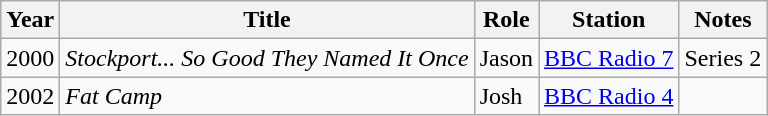<table class="wikitable sortable">
<tr>
<th>Year</th>
<th>Title</th>
<th>Role</th>
<th>Station</th>
<th class="unsortable">Notes</th>
</tr>
<tr>
<td>2000</td>
<td><em>Stockport... So Good They Named It Once</em></td>
<td>Jason</td>
<td><a href='#'>BBC Radio 7</a></td>
<td>Series 2</td>
</tr>
<tr>
<td>2002</td>
<td><em>Fat Camp</em></td>
<td>Josh</td>
<td><a href='#'>BBC Radio 4</a></td>
<td></td>
</tr>
</table>
